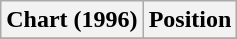<table class="wikitable plainrowheaders" style="text-align:center">
<tr>
<th scope="col">Chart (1996)</th>
<th scope="col">Position</th>
</tr>
<tr>
</tr>
</table>
